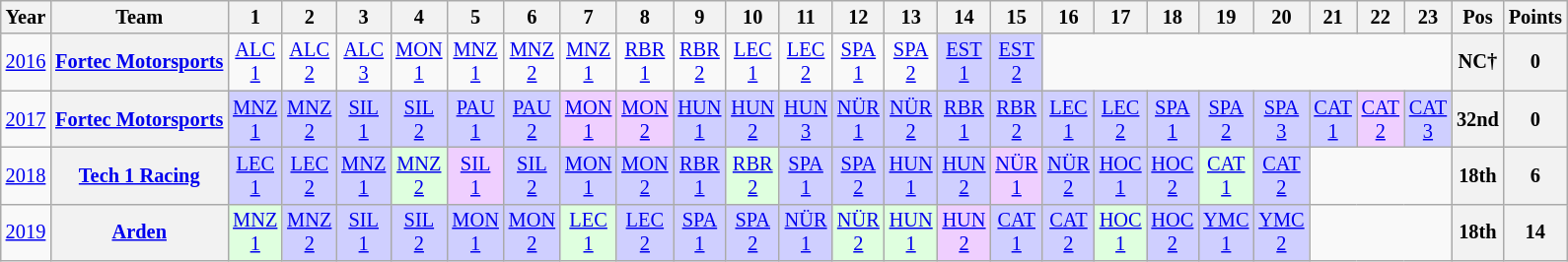<table class="wikitable" style="text-align:center; font-size:85%">
<tr>
<th>Year</th>
<th>Team</th>
<th>1</th>
<th>2</th>
<th>3</th>
<th>4</th>
<th>5</th>
<th>6</th>
<th>7</th>
<th>8</th>
<th>9</th>
<th>10</th>
<th>11</th>
<th>12</th>
<th>13</th>
<th>14</th>
<th>15</th>
<th>16</th>
<th>17</th>
<th>18</th>
<th>19</th>
<th>20</th>
<th>21</th>
<th>22</th>
<th>23</th>
<th>Pos</th>
<th>Points</th>
</tr>
<tr>
<td><a href='#'>2016</a></td>
<th nowrap><a href='#'>Fortec Motorsports</a></th>
<td><a href='#'>ALC<br>1</a></td>
<td><a href='#'>ALC<br>2</a></td>
<td><a href='#'>ALC<br>3</a></td>
<td><a href='#'>MON<br>1</a></td>
<td><a href='#'>MNZ<br>1</a></td>
<td><a href='#'>MNZ<br>2</a></td>
<td><a href='#'>MNZ<br>1</a></td>
<td><a href='#'>RBR<br>1</a></td>
<td><a href='#'>RBR<br>2</a></td>
<td><a href='#'>LEC<br>1</a></td>
<td><a href='#'>LEC<br>2</a></td>
<td><a href='#'>SPA<br>1</a></td>
<td><a href='#'>SPA<br>2</a></td>
<td style="background:#CFCFFF;"><a href='#'>EST<br>1</a><br></td>
<td style="background:#CFCFFF;"><a href='#'>EST<br>2</a><br></td>
<td colspan=8></td>
<th>NC†</th>
<th>0</th>
</tr>
<tr>
<td><a href='#'>2017</a></td>
<th nowrap><a href='#'>Fortec Motorsports</a></th>
<td style="background:#CFCFFF;"><a href='#'>MNZ<br>1</a><br></td>
<td style="background:#CFCFFF;"><a href='#'>MNZ<br>2</a><br></td>
<td style="background:#CFCFFF;"><a href='#'>SIL<br>1</a><br></td>
<td style="background:#CFCFFF;"><a href='#'>SIL<br>2</a><br></td>
<td style="background:#CFCFFF;"><a href='#'>PAU<br>1</a><br></td>
<td style="background:#CFCFFF;"><a href='#'>PAU<br>2</a><br></td>
<td style="background:#EFCFFF;"><a href='#'>MON<br>1</a><br></td>
<td style="background:#EFCFFF;"><a href='#'>MON<br>2</a><br></td>
<td style="background:#CFCFFF;"><a href='#'>HUN<br>1</a><br></td>
<td style="background:#CFCFFF;"><a href='#'>HUN<br>2</a><br></td>
<td style="background:#CFCFFF;"><a href='#'>HUN<br>3</a><br></td>
<td style="background:#CFCFFF;"><a href='#'>NÜR<br>1</a><br></td>
<td style="background:#CFCFFF;"><a href='#'>NÜR<br>2</a><br></td>
<td style="background:#CFCFFF;"><a href='#'>RBR<br>1</a><br></td>
<td style="background:#CFCFFF;"><a href='#'>RBR<br>2</a><br></td>
<td style="background:#CFCFFF;"><a href='#'>LEC<br>1</a><br></td>
<td style="background:#CFCFFF;"><a href='#'>LEC<br>2</a><br></td>
<td style="background:#CFCFFF;"><a href='#'>SPA<br>1</a><br></td>
<td style="background:#CFCFFF;"><a href='#'>SPA<br>2</a><br></td>
<td style="background:#CFCFFF;"><a href='#'>SPA<br>3</a><br></td>
<td style="background:#CFCFFF;"><a href='#'>CAT<br>1</a><br></td>
<td style="background:#EFCFFF;"><a href='#'>CAT<br>2</a><br></td>
<td style="background:#CFCFFF;"><a href='#'>CAT<br>3</a><br></td>
<th>32nd</th>
<th>0</th>
</tr>
<tr>
<td><a href='#'>2018</a></td>
<th nowrap><a href='#'>Tech 1 Racing</a></th>
<td style="background:#CFCFFF;"><a href='#'>LEC<br>1</a><br></td>
<td style="background:#CFCFFF;"><a href='#'>LEC<br>2</a><br></td>
<td style="background:#CFCFFF;"><a href='#'>MNZ<br>1</a><br></td>
<td style="background:#DFFFDF;"><a href='#'>MNZ<br>2</a><br></td>
<td style="background:#EFCFFF;"><a href='#'>SIL<br>1</a><br></td>
<td style="background:#CFCFFF;"><a href='#'>SIL<br>2</a><br></td>
<td style="background:#CFCFFF;"><a href='#'>MON<br>1</a><br></td>
<td style="background:#CFCFFF;"><a href='#'>MON<br>2</a><br></td>
<td style="background:#CFCFFF;"><a href='#'>RBR<br>1</a><br></td>
<td style="background:#DFFFDF;"><a href='#'>RBR<br>2</a><br></td>
<td style="background:#CFCFFF;"><a href='#'>SPA<br>1</a><br></td>
<td style="background:#CFCFFF;"><a href='#'>SPA<br>2</a><br></td>
<td style="background:#CFCFFF;"><a href='#'>HUN<br>1</a><br></td>
<td style="background:#CFCFFF;"><a href='#'>HUN<br>2</a><br></td>
<td style="background:#EFCFFF;"><a href='#'>NÜR<br>1</a><br></td>
<td style="background:#CFCFFF;"><a href='#'>NÜR<br>2</a><br></td>
<td style="background:#CFCFFF;"><a href='#'>HOC<br>1</a><br></td>
<td style="background:#CFCFFF;"><a href='#'>HOC<br>2</a><br></td>
<td style="background:#DFFFDF;"><a href='#'>CAT<br>1</a><br></td>
<td style="background:#CFCFFF;"><a href='#'>CAT<br>2</a><br></td>
<td colspan=3></td>
<th>18th</th>
<th>6</th>
</tr>
<tr>
<td><a href='#'>2019</a></td>
<th><a href='#'>Arden</a></th>
<td style="background:#DFFFDF;"><a href='#'>MNZ<br>1</a><br></td>
<td style="background:#CFCFFF;"><a href='#'>MNZ<br>2</a><br></td>
<td style="background:#CFCFFF;"><a href='#'>SIL<br>1</a><br></td>
<td style="background:#CFCFFF;"><a href='#'>SIL<br>2</a><br></td>
<td style="background:#CFCFFF;"><a href='#'>MON<br>1</a><br></td>
<td style="background:#CFCFFF;"><a href='#'>MON<br>2</a><br></td>
<td style="background:#DFFFDF;"><a href='#'>LEC<br>1</a><br></td>
<td style="background:#CFCFFF;"><a href='#'>LEC<br>2</a><br></td>
<td style="background:#CFCFFF;"><a href='#'>SPA<br>1</a><br></td>
<td style="background:#CFCFFF;"><a href='#'>SPA<br>2</a><br></td>
<td style="background:#CFCFFF;"><a href='#'>NÜR<br>1</a><br></td>
<td style="background:#DFFFDF;"><a href='#'>NÜR<br>2</a><br></td>
<td style="background:#DFFFDF;"><a href='#'>HUN<br>1</a><br></td>
<td style="background:#EFCFFF;"><a href='#'>HUN<br>2</a><br></td>
<td style="background:#CFCFFF;"><a href='#'>CAT<br>1</a><br></td>
<td style="background:#CFCFFF;"><a href='#'>CAT<br>2</a><br></td>
<td style="background:#DFFFDF;"><a href='#'>HOC<br>1</a><br></td>
<td style="background:#CFCFFF;"><a href='#'>HOC<br>2</a><br></td>
<td style="background:#CFCFFF;"><a href='#'>YMC<br>1</a><br></td>
<td style="background:#CFCFFF;"><a href='#'>YMC<br>2</a><br></td>
<td colspan=3></td>
<th>18th</th>
<th>14</th>
</tr>
</table>
